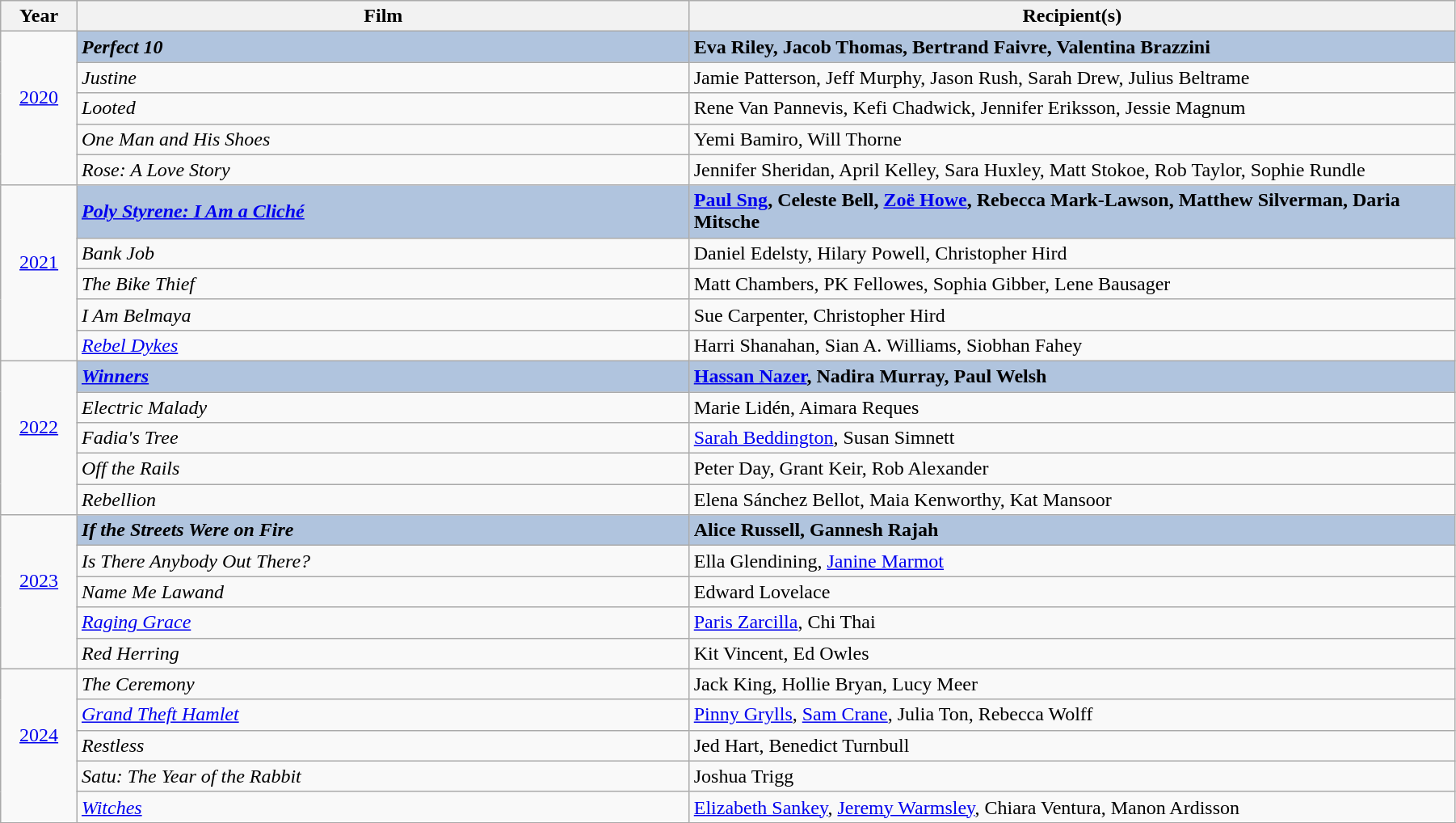<table class="wikitable" width="95%" cellpadding="5">
<tr>
<th width="5%">Year</th>
<th width="40%">Film</th>
<th width="50%">Recipient(s)</th>
</tr>
<tr>
<td rowspan="5" style="text-align:center;"><a href='#'>2020</a><br><br></td>
<td style="background:#B0C4DE"><strong><em>Perfect 10</em></strong></td>
<td style="background:#B0C4DE"><strong>Eva Riley, Jacob Thomas, Bertrand Faivre, Valentina Brazzini</strong></td>
</tr>
<tr>
<td><em>Justine</em></td>
<td>Jamie Patterson, Jeff Murphy, Jason Rush, Sarah Drew, Julius Beltrame</td>
</tr>
<tr>
<td><em>Looted</em></td>
<td>Rene Van Pannevis, Kefi Chadwick, Jennifer Eriksson, Jessie Magnum</td>
</tr>
<tr>
<td><em>One Man and His Shoes</em></td>
<td>Yemi Bamiro, Will Thorne</td>
</tr>
<tr>
<td><em>Rose: A Love Story</em></td>
<td>Jennifer Sheridan, April Kelley, Sara Huxley, Matt Stokoe, Rob Taylor, Sophie Rundle</td>
</tr>
<tr>
<td rowspan="5" style="text-align:center;"><a href='#'>2021</a><br><br></td>
<td style="background:#B0C4DE"><strong><em><a href='#'>Poly Styrene: I Am a Cliché</a></em></strong></td>
<td style="background:#B0C4DE"><strong><a href='#'>Paul Sng</a>, Celeste Bell, <a href='#'>Zoë Howe</a>, Rebecca Mark-Lawson, Matthew Silverman, Daria Mitsche</strong></td>
</tr>
<tr>
<td><em>Bank Job</em></td>
<td>Daniel Edelsty, Hilary Powell, Christopher Hird</td>
</tr>
<tr>
<td><em>The Bike Thief</em></td>
<td>Matt Chambers, PK Fellowes, Sophia Gibber, Lene Bausager</td>
</tr>
<tr>
<td><em>I Am Belmaya</em></td>
<td>Sue Carpenter, Christopher Hird</td>
</tr>
<tr>
<td><em><a href='#'>Rebel Dykes</a></em></td>
<td>Harri Shanahan, Sian A. Williams, Siobhan Fahey</td>
</tr>
<tr>
<td rowspan="5" style="text-align:center;"><a href='#'>2022</a><br><br></td>
<td style="background:#B0C4DE"><strong><em><a href='#'>Winners</a></em></strong></td>
<td style="background:#B0C4DE"><strong><a href='#'>Hassan Nazer</a>, Nadira Murray, Paul Welsh</strong></td>
</tr>
<tr>
<td><em>Electric Malady</em></td>
<td>Marie Lidén, Aimara Reques</td>
</tr>
<tr>
<td><em>Fadia's Tree</em></td>
<td><a href='#'>Sarah Beddington</a>, Susan Simnett</td>
</tr>
<tr>
<td><em>Off the Rails</em></td>
<td>Peter Day, Grant Keir, Rob Alexander</td>
</tr>
<tr>
<td><em>Rebellion</em></td>
<td>Elena Sánchez Bellot, Maia Kenworthy, Kat Mansoor</td>
</tr>
<tr>
<td rowspan="5" style="text-align:center;"><a href='#'>2023</a><br><br></td>
<td style="background:#B0C4DE"><strong><em>If the Streets Were on Fire</em></strong></td>
<td style="background:#B0C4DE"><strong>Alice Russell, Gannesh Rajah</strong></td>
</tr>
<tr>
<td><em>Is There Anybody Out There?</em></td>
<td>Ella Glendining, <a href='#'>Janine Marmot</a></td>
</tr>
<tr>
<td><em>Name Me Lawand</em></td>
<td>Edward Lovelace</td>
</tr>
<tr>
<td><em><a href='#'>Raging Grace</a></em></td>
<td><a href='#'>Paris Zarcilla</a>, Chi Thai</td>
</tr>
<tr>
<td><em>Red Herring</em></td>
<td>Kit Vincent, Ed Owles</td>
</tr>
<tr>
<td rowspan="5" style="text-align:center;"><a href='#'>2024</a><br><br></td>
<td><em>The Ceremony</em></td>
<td>Jack King, Hollie Bryan, Lucy Meer</td>
</tr>
<tr>
<td><em><a href='#'>Grand Theft Hamlet</a></em></td>
<td><a href='#'>Pinny Grylls</a>, <a href='#'>Sam Crane</a>, Julia Ton, Rebecca Wolff</td>
</tr>
<tr>
<td><em>Restless</em></td>
<td>Jed Hart, Benedict Turnbull</td>
</tr>
<tr>
<td><em>Satu: The Year of the Rabbit</em></td>
<td>Joshua Trigg</td>
</tr>
<tr>
<td><em><a href='#'>Witches</a></em></td>
<td><a href='#'>Elizabeth Sankey</a>, <a href='#'>Jeremy Warmsley</a>, Chiara Ventura, Manon Ardisson</td>
</tr>
<tr>
</tr>
</table>
